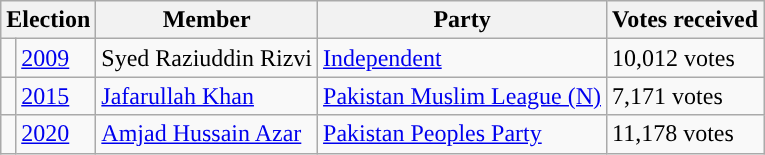<table class="wikitable">
<tr>
<th colspan="2">Election</th>
<th>Member</th>
<th>Party</th>
<th>Votes received</th>
</tr>
<tr>
<td></td>
<td><a href='#'>2009</a></td>
<td>Syed Raziuddin Rizvi</td>
<td><a href='#'>Independent</a></td>
<td>10,012 votes</td>
</tr>
<tr>
<td style="background-color: "></td>
<td><a href='#'>2015</a></td>
<td><a href='#'>Jafarullah Khan</a></td>
<td><a href='#'>Pakistan Muslim League (N)</a></td>
<td>7,171 votes</td>
</tr>
<tr>
<td style="background-color: "></td>
<td><a href='#'>2020</a></td>
<td><a href='#'>Amjad Hussain Azar</a></td>
<td><a href='#'>Pakistan Peoples Party</a></td>
<td>11,178 votes</td>
</tr>
</table>
